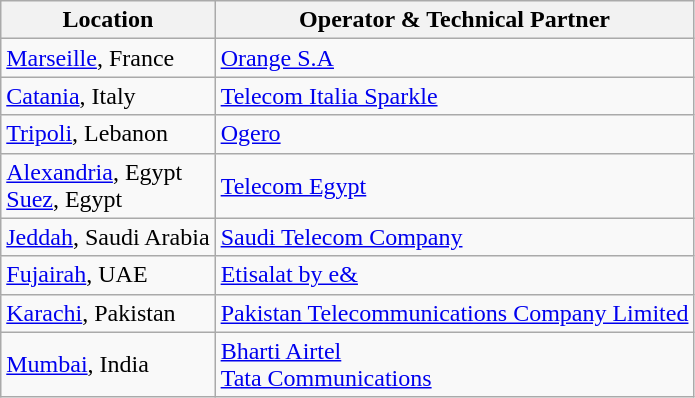<table class="wikitable">
<tr>
<th>Location</th>
<th>Operator & Technical Partner</th>
</tr>
<tr>
<td><a href='#'>Marseille</a>, France</td>
<td><a href='#'>Orange S.A</a></td>
</tr>
<tr>
<td><a href='#'>Catania</a>, Italy</td>
<td><a href='#'>Telecom Italia Sparkle</a></td>
</tr>
<tr>
<td><a href='#'>Tripoli</a>, Lebanon</td>
<td><a href='#'>Ogero</a></td>
</tr>
<tr>
<td><a href='#'>Alexandria</a>, Egypt<br><a href='#'>Suez</a>, Egypt</td>
<td><a href='#'>Telecom Egypt</a></td>
</tr>
<tr>
<td><a href='#'>Jeddah</a>, Saudi Arabia</td>
<td><a href='#'>Saudi Telecom Company</a></td>
</tr>
<tr>
<td><a href='#'>Fujairah</a>, UAE</td>
<td><a href='#'>Etisalat by e&</a></td>
</tr>
<tr>
<td><a href='#'>Karachi</a>, Pakistan</td>
<td><a href='#'>Pakistan Telecommunications Company Limited</a></td>
</tr>
<tr>
<td><a href='#'>Mumbai</a>, India</td>
<td><a href='#'>Bharti Airtel</a><br><a href='#'>Tata Communications</a></td>
</tr>
</table>
